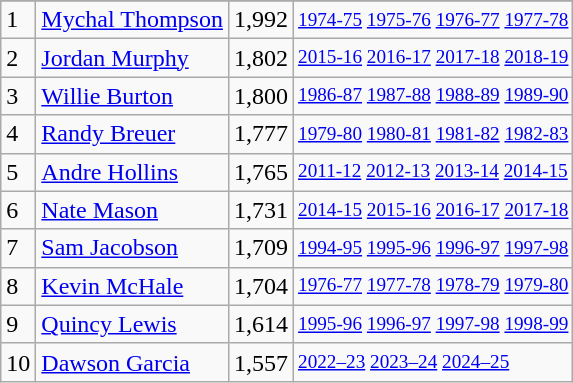<table class="wikitable">
<tr>
</tr>
<tr>
<td>1</td>
<td><a href='#'>Mychal Thompson</a></td>
<td>1,992</td>
<td style="font-size:80%;"><a href='#'>1974-75</a> <a href='#'>1975-76</a> <a href='#'>1976-77</a> <a href='#'>1977-78</a></td>
</tr>
<tr>
<td>2</td>
<td><a href='#'>Jordan Murphy</a></td>
<td>1,802</td>
<td style="font-size:80%;"><a href='#'>2015-16</a> <a href='#'>2016-17</a> <a href='#'>2017-18</a> <a href='#'>2018-19</a></td>
</tr>
<tr>
<td>3</td>
<td><a href='#'>Willie Burton</a></td>
<td>1,800</td>
<td style="font-size:80%;"><a href='#'>1986-87</a> <a href='#'>1987-88</a> <a href='#'>1988-89</a> <a href='#'>1989-90</a></td>
</tr>
<tr>
<td>4</td>
<td><a href='#'>Randy Breuer</a></td>
<td>1,777</td>
<td style="font-size:80%;"><a href='#'>1979-80</a> <a href='#'>1980-81</a> <a href='#'>1981-82</a> <a href='#'>1982-83</a></td>
</tr>
<tr>
<td>5</td>
<td><a href='#'>Andre Hollins</a></td>
<td>1,765</td>
<td style="font-size:80%;"><a href='#'>2011-12</a> <a href='#'>2012-13</a> <a href='#'>2013-14</a> <a href='#'>2014-15</a></td>
</tr>
<tr>
<td>6</td>
<td><a href='#'>Nate Mason</a></td>
<td>1,731</td>
<td style="font-size:80%;"><a href='#'>2014-15</a> <a href='#'>2015-16</a> <a href='#'>2016-17</a> <a href='#'>2017-18</a></td>
</tr>
<tr>
<td>7</td>
<td><a href='#'>Sam Jacobson</a></td>
<td>1,709</td>
<td style="font-size:80%;"><a href='#'>1994-95</a> <a href='#'>1995-96</a> <a href='#'>1996-97</a> <a href='#'>1997-98</a></td>
</tr>
<tr>
<td>8</td>
<td><a href='#'>Kevin McHale</a></td>
<td>1,704</td>
<td style="font-size:80%;"><a href='#'>1976-77</a> <a href='#'>1977-78</a> <a href='#'>1978-79</a> <a href='#'>1979-80</a></td>
</tr>
<tr>
<td>9</td>
<td><a href='#'>Quincy Lewis</a></td>
<td>1,614</td>
<td style="font-size:80%;"><a href='#'>1995-96</a> <a href='#'>1996-97</a> <a href='#'>1997-98</a> <a href='#'>1998-99</a></td>
</tr>
<tr>
<td>10</td>
<td><a href='#'>Dawson Garcia</a></td>
<td>1,557</td>
<td style="font-size:80%;"><a href='#'>2022–23</a> <a href='#'>2023–24</a> <a href='#'>2024–25</a></td>
</tr>
</table>
